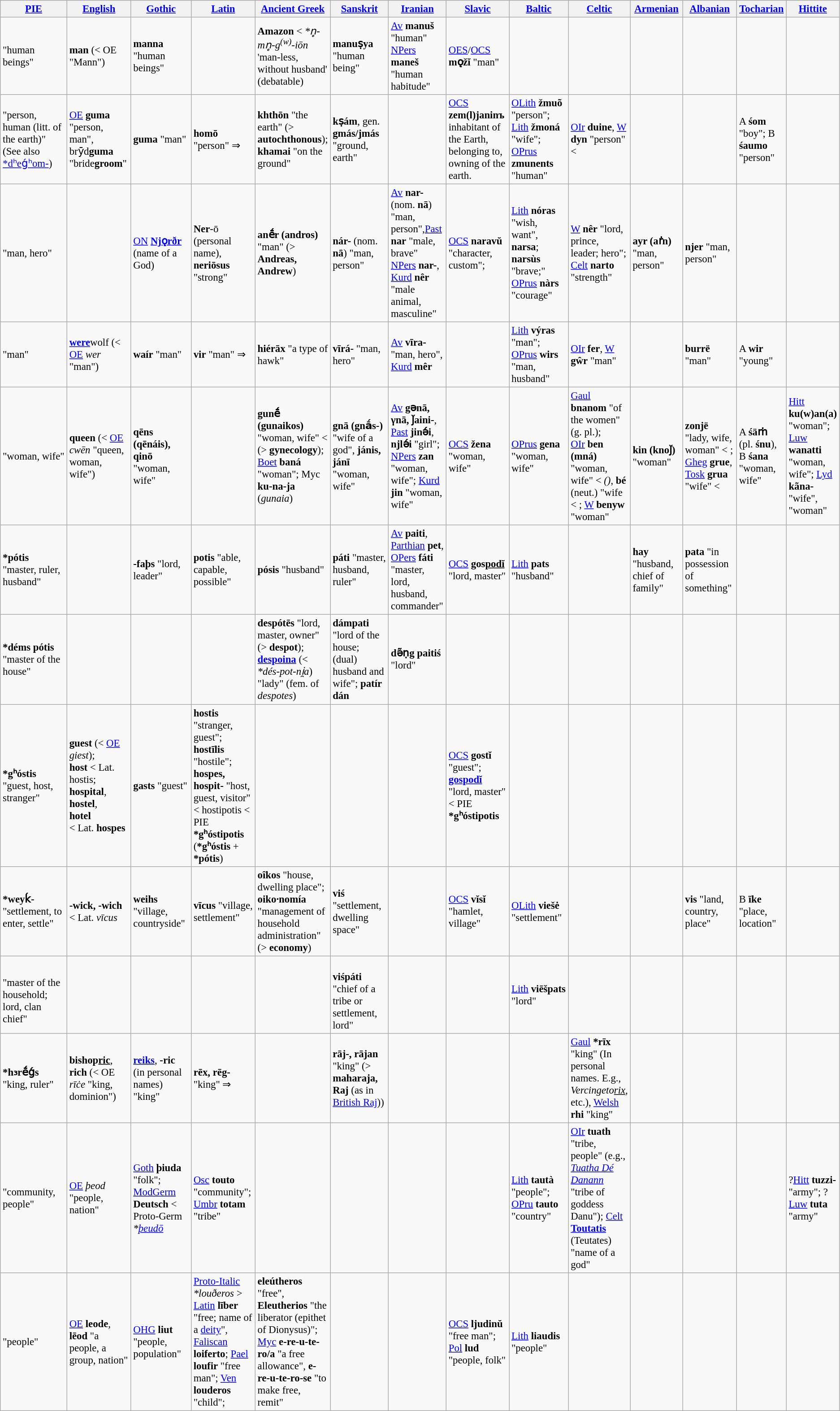<table class="wikitable sticky-header" style="font-size:95%;">
<tr>
<th width="10%"><a href='#'>PIE</a></th>
<th width="8%"><a href='#'>English</a></th>
<th width="8%"><a href='#'>Gothic</a></th>
<th width="8%"><a href='#'>Latin</a></th>
<th width="8%"><a href='#'>Ancient Greek</a></th>
<th width="8%"><a href='#'>Sanskrit</a></th>
<th width="7%"><a href='#'>Iranian</a></th>
<th width="8%"><a href='#'>Slavic</a></th>
<th width="8%"><a href='#'>Baltic</a></th>
<th width="7%"><a href='#'>Celtic</a></th>
<th width="7%"><a href='#'>Armenian</a></th>
<th width="7%"><a href='#'>Albanian</a></th>
<th width="7%"><a href='#'>Tocharian</a></th>
<th width="7%"><a href='#'>Hittite</a></th>
</tr>
<tr>
<td><strong></strong> "human beings"</td>
<td><strong>man</strong> (< OE "Mann")</td>
<td><strong>manna</strong> "human beings"</td>
<td></td>
<td><strong>Amazon</strong> < <em>*n̥-mn̥-g<sup>(w)</sup>-iōn</em> 'man-less, without husband' (debatable)</td>
<td><strong>manuṣya</strong> "human being"</td>
<td><a href='#'>Av</a> <strong>manuš</strong> "human"<br><a href='#'>NPers</a> <strong>maneš</strong> "human habitude"</td>
<td><a href='#'>OES</a>/<a href='#'>OCS</a> <strong>mǫžĭ</strong> "man"</td>
<td></td>
<td></td>
<td></td>
<td></td>
<td></td>
<td></td>
</tr>
<tr>
<td> <strong></strong> "person, human (litt. of the earth)"<br>(See also <a href='#'>*dʰeǵʰom-</a>)</td>
<td><a href='#'>OE</a> <strong>guma</strong> "person, man", brȳd<strong>guma</strong> "bride<strong>groom</strong>"</td>
<td><strong>guma</strong> "man"</td>
<td><strong>homō</strong> "person" ⇒<br> </td>
<td><strong>khthōn</strong> "the earth" (> <strong>autochthonous</strong>); <br><strong>khamai</strong> "on the ground"</td>
<td><strong>kṣám</strong>, gen. <strong>gmás/jmás</strong> "ground, earth"</td>
<td></td>
<td><a href='#'>OCS</a> <strong>zem(l)janinъ</strong> inhabitant of the Earth, belonging to, owning of the earth.</td>
<td><a href='#'>OLith</a> <strong>žmuõ</strong> "person"; <a href='#'>Lith</a> <strong>žmoná</strong> "wife"; <a href='#'>OPrus</a> <strong>zmunents</strong> "human"</td>
<td><a href='#'>OIr</a> <strong>duine</strong>, <a href='#'>W</a> <strong>dyn</strong> "person" < <em></em></td>
<td></td>
<td></td>
<td>A <strong>śom</strong> "boy"; B <strong>śaumo</strong> "person"</td>
<td></td>
</tr>
<tr>
<td><strong></strong> "man, hero"</td>
<td></td>
<td><a href='#'>ON</a> <strong><a href='#'>Njǫrðr</a></strong> (name of a God)</td>
<td><strong>Ner</strong>-ō (personal name), <strong>neriōsus</strong> "strong"</td>
<td><strong>anḗr (andros)</strong> "man" (> <strong>Andreas, Andrew</strong>)</td>
<td><strong>nár-</strong> (nom. <strong>nā</strong>) "man, person"</td>
<td><a href='#'>Av</a> <strong>nar-</strong> (nom. <strong>nā</strong>) "man, person",<a href='#'>Past</a> <strong>nar</strong> "male, brave" <a href='#'>NPers</a> <strong>nar-</strong>, <a href='#'>Kurd</a> <strong>nêr</strong> "male animal, masculine"</td>
<td><a href='#'>OCS</a> <strong>naravŭ</strong> "character, custom"; </td>
<td><a href='#'>Lith</a> <strong>nóras</strong> "wish, want", <strong>narsa</strong>; <strong>narsùs</strong> "brave;" <a href='#'>OPrus</a> <strong>nàrs</strong> "courage"</td>
<td><a href='#'>W</a> <strong>nêr</strong> "lord, prince, leader; hero"; <a href='#'>Celt</a> <strong>narto</strong> "strength"</td>
<td><strong>ayr (aṙn)</strong> "man, person"</td>
<td><strong>njer</strong> "man, person"</td>
<td></td>
<td></td>
</tr>
<tr>
<td><strong></strong> "man"</td>
<td><strong><a href='#'>were</a></strong>wolf (< <a href='#'>OE</a> <em>wer</em> "man")</td>
<td><strong>waír</strong> "man"</td>
<td><strong>vir</strong> "man" ⇒<br> </td>
<td><strong>hiérāx</strong> "a type of hawk"</td>
<td><strong>vīrá-</strong> "man, hero"</td>
<td><a href='#'>Av</a> <strong>vīra-</strong> "man, hero", <a href='#'>Kurd</a> <strong>mêr</strong></td>
<td></td>
<td><a href='#'>Lith</a> <strong>výras</strong> "man"; <a href='#'>OPrus</a> <strong>wirs</strong> "man, husband"</td>
<td><a href='#'>OIr</a> <strong>fer</strong>, <a href='#'>W</a> <strong>gŵr</strong> "man"</td>
<td></td>
<td><strong>burrë</strong> "man"</td>
<td>A <strong>wir</strong> "young"</td>
<td></td>
</tr>
<tr>
<td><strong></strong> "woman, wife"</td>
<td><strong>queen</strong> (< <a href='#'>OE</a> <em>cwēn</em> "queen, woman, wife")</td>
<td><strong>qēns (qēnáis), qinō</strong> "woman, wife"</td>
<td></td>
<td><strong>gunḗ</strong> <strong>(gunaikos)</strong> "woman, wife" < <em></em> (> <strong>gynecology</strong>); <a href='#'>Boet</a> <strong>baná</strong> "woman"; Myc <strong>ku-na-ja</strong> (<em>gunaia</em>)</td>
<td><strong>gnā (gnā́s-)</strong> "wife of a god", <strong>jánis, jánī</strong> "woman, wife"</td>
<td><a href='#'>Av</a> <strong>gǝnā, γnā, ǰaini-</strong>, <a href='#'>Past</a> <strong>jinə́i</strong>, <strong>njlə́i</strong> "girl"; <a href='#'>NPers</a> <strong>zan</strong> "woman, wife"; <a href='#'>Kurd</a> <strong>jin</strong> "woman, wife"</td>
<td><a href='#'>OCS</a> <strong>žena</strong> "woman, wife"</td>
<td><a href='#'>OPrus</a> <strong>gena</strong> "woman, wife"</td>
<td><a href='#'>Gaul</a> <strong>bnanom</strong> "of the women" (g. pl.);<br><a href='#'>OIr</a> <strong>ben (mná)</strong> "woman, wife" < <em> ()</em>, <strong>bé</strong> (neut.) "wife < <em></em>; <a href='#'>W</a> <strong>benyw</strong> "woman"</td>
<td><strong>kin (knoǰ)</strong> "woman"</td>
<td><strong>zonjë</strong> "lady, wife, woman" < <em></em>; <a href='#'>Gheg</a> <strong>grue</strong>, <a href='#'>Tosk</a> <strong>grua</strong> "wife" < <em></em></td>
<td>A <strong>śäṁ</strong> (pl. <strong>śnu</strong>), B <strong>śana</strong> "woman, wife"</td>
<td><a href='#'>Hitt</a> <strong>ku(w)an(a)</strong> "woman"; <a href='#'>Luw</a> <strong>wanatti</strong> "woman, wife"; <a href='#'>Lyd</a> <strong>kãna-</strong> "wife", "woman"</td>
</tr>
<tr>
<td><strong>*pótis</strong> "master, ruler, husband"</td>
<td></td>
<td><strong>-faþs</strong> "lord, leader"</td>
<td><strong>potis</strong> "able, capable, possible"</td>
<td><strong>pósis</strong> "husband"</td>
<td><strong>páti</strong> "master, husband, ruler"</td>
<td><a href='#'>Av</a> <strong>paiti</strong>, <a href='#'>Parthian</a> <strong>pet</strong>, <a href='#'>OPers</a> <strong>fáti</strong> "master, lord, husband, commander"</td>
<td><a href='#'>OCS</a> <strong>gos<u>podĭ</u></strong> "lord, master"</td>
<td><a href='#'>Lith</a> <strong>pats</strong> "husband"</td>
<td></td>
<td><strong>hay</strong> "husband, chief of family"</td>
<td><strong>pata</strong> "in possession of something"</td>
<td></td>
<td></td>
</tr>
<tr>
<td><strong>*déms pótis</strong> "master of the house"</td>
<td></td>
<td></td>
<td></td>
<td><strong>despótēs</strong> "lord, master, owner" (> <strong>despot</strong>); <strong><a href='#'>despoina</a></strong> (< <em>*dés-pot-ni̯a</em>) "lady" (fem. of <em>despotes</em>)</td>
<td><strong>dámpati</strong> "lord of the house; (dual) husband and wife"; <strong>patír dán</strong></td>
<td><strong>də̃ṇg paitiś</strong> "lord"</td>
<td></td>
<td></td>
<td></td>
<td></td>
<td></td>
<td></td>
<td></td>
</tr>
<tr>
<td><strong>*gʰóstis</strong> "guest, host, stranger"</td>
<td><strong>guest</strong> (< <a href='#'>OE</a> <em>giest</em>); <br> <strong>host</strong> < Lat. hostis; <br> <strong>hospital</strong>, <br> <strong>hostel</strong>, <br> <strong>hotel</strong> <br> < Lat. <strong>hospes</strong></td>
<td><strong>gasts</strong> "guest"</td>
<td><strong>hostis</strong> "stranger, guest"; <strong>hostīlis</strong> "hostile"; <strong>hospes, hospit-</strong> "host, guest, visitor" < hostipotis < PIE <strong>*gʰóstipotis</strong> (<strong>*gʰóstis</strong> + <strong>*pótis</strong>)</td>
<td></td>
<td></td>
<td></td>
<td><a href='#'>OCS</a> <strong>gostĭ</strong> "guest"; <strong><a href='#'>gospodĭ</a></strong> "lord, master" < PIE <strong>*gʰóstipotis</strong></td>
<td></td>
<td></td>
<td></td>
<td></td>
<td></td>
<td></td>
</tr>
<tr>
<td><strong>*weyḱ-</strong> "settlement, to enter, settle"</td>
<td><strong>-wick, -wich</strong> < Lat. <em>vīcus</em></td>
<td><strong>weihs</strong> "village, countryside"</td>
<td><strong>vīcus</strong> "village, settlement"</td>
<td><strong>oîkos</strong> "house, dwelling place"; <strong>oiko·nomía</strong> "management of household administration" (> <strong>economy</strong>)</td>
<td><strong>viś</strong> "settlement, dwelling space"</td>
<td></td>
<td><a href='#'>OCS</a> <strong>vĭsĭ</strong> "hamlet, village"</td>
<td><a href='#'>OLith</a> <strong>viešė</strong> "settlement"</td>
<td></td>
<td></td>
<td><strong>vis</strong> "land, country, place"</td>
<td>B <strong>īke</strong> "place, location"</td>
<td></td>
</tr>
<tr>
<td> <strong></strong><br> "master of the household; lord, clan chief" <br></td>
<td></td>
<td></td>
<td></td>
<td></td>
<td><br><strong>viśpáti</strong><br> "chief of a tribe or settlement, lord"</td>
<td></td>
<td></td>
<td><a href='#'>Lith</a> <strong>viēšpats</strong> "lord"</td>
<td></td>
<td></td>
<td></td>
<td></td>
<td></td>
</tr>
<tr>
<td><strong>*h₃rḗǵs</strong> "king, ruler"</td>
<td><strong>bishop<u>ric</u></strong>, <strong>rich</strong> (< OE <em>rīċe</em> "king, dominion")</td>
<td><strong><a href='#'>reiks</a></strong>, <strong>-ric</strong> (in personal names) "king"</td>
<td><strong>rēx, rēg-</strong> "king" ⇒<br> </td>
<td></td>
<td><strong>rāj-, rājan</strong> "king" (> <strong>maharaja, Raj</strong> (as in <a href='#'>British Raj</a>))</td>
<td></td>
<td></td>
<td></td>
<td><a href='#'>Gaul</a> <strong>*rīx</strong> "king" (In personal names. E.g., <em>Vercingeto<u>rix</u></em>, etc.), <a href='#'>Welsh</a> <strong>rhi</strong> "king"</td>
<td></td>
<td></td>
<td></td>
<td></td>
</tr>
<tr>
<td><strong></strong> "community, people"</td>
<td><a href='#'>OE</a> <em>þeod</em> "people, nation"</td>
<td><a href='#'>Goth</a> <strong>þiuda</strong> "folk"; <a href='#'>ModGerm</a> <strong>Deutsch</strong> < Proto-Germ <em>*<a href='#'>þeudō</a></em></td>
<td><a href='#'>Osc</a> <strong>touto</strong> "community"; <a href='#'>Umbr</a> <strong>totam</strong> "tribe"</td>
<td></td>
<td></td>
<td></td>
<td></td>
<td><a href='#'>Lith</a> <strong>tautà</strong> "people"; <a href='#'>OPru</a> <strong>tauto</strong> "country"</td>
<td><a href='#'>OIr</a> <strong>tuath</strong> "tribe, people" (e.g., <em><a href='#'>Tuatha Dé Danann</a></em> "tribe of goddess Danu"); <a href='#'>Celt</a> <strong><a href='#'>Toutatis</a></strong> (Teutates) "name of a god"</td>
<td></td>
<td></td>
<td></td>
<td>?<a href='#'>Hitt</a> <strong>tuzzi-</strong> "army"; ?<a href='#'>Luw</a> <strong>tuta</strong> "army"</td>
</tr>
<tr>
<td><strong></strong> "people"</td>
<td><a href='#'>OE</a> <strong>leode</strong>, <strong>lēod</strong> "a people, a group, nation"</td>
<td><a href='#'>OHG</a> <strong>liut</strong> "people, population"</td>
<td><a href='#'>Proto-Italic</a> <em>*louðeros</em> > <a href='#'>Latin</a> <strong>līber</strong> "free; name of a <a href='#'>deity</a>", <a href='#'>Faliscan</a> <strong>loiferto</strong>; <a href='#'>Pael</a> <strong>loufir</strong> "free man"; <a href='#'>Ven</a> <strong>louderos</strong> "child";</td>
<td><strong>eleútheros</strong> "free", <strong>Eleutherios</strong> "the liberator (epithet of Dionysus)"; <a href='#'>Myc</a> <strong>e-re-u-te-ro/a</strong> "a free allowance", <strong>e-re-u-te-ro-se</strong> "to make free, remit"</td>
<td></td>
<td></td>
<td><a href='#'>OCS</a> <strong>ljudinŭ</strong> "free man"; <a href='#'>Pol</a> <strong>lud</strong> "people, folk"</td>
<td><a href='#'>Lith</a> <strong>liaudis</strong> "people"</td>
<td></td>
<td></td>
<td></td>
<td></td>
<td></td>
</tr>
</table>
